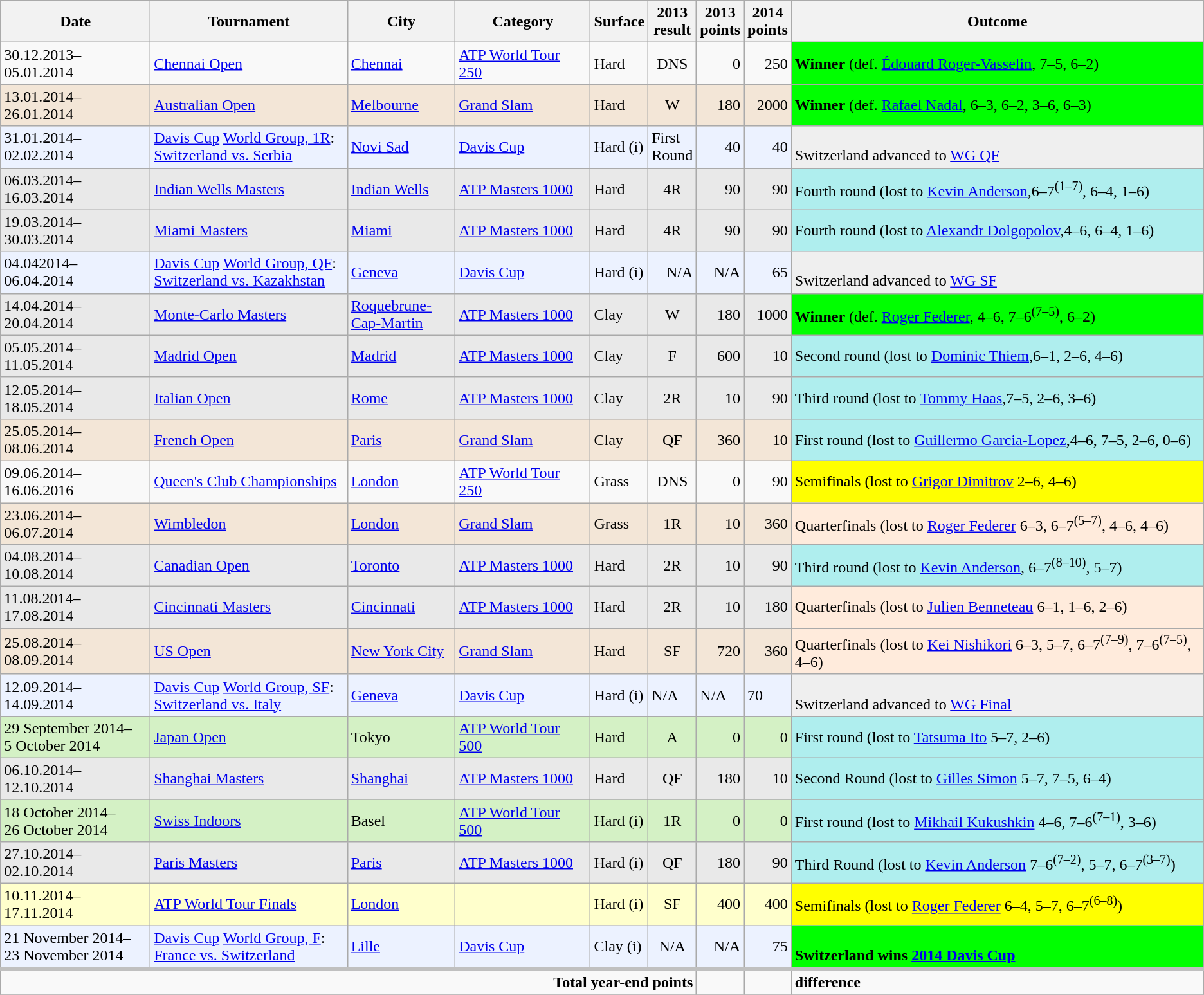<table class="wikitable">
<tr>
<th width=150>Date</th>
<th width=200>Tournament</th>
<th width=105>City</th>
<th width=135>Category</th>
<th width=40>Surface</th>
<th width=35>2013 result</th>
<th width=35>2013 points</th>
<th width=35>2014 points</th>
<th width=430>Outcome</th>
</tr>
<tr>
<td>30.12.2013–05.01.2014</td>
<td><a href='#'>Chennai Open</a></td>
<td><a href='#'>Chennai</a></td>
<td><a href='#'>ATP World Tour 250</a></td>
<td>Hard</td>
<td align=center>DNS</td>
<td align=right>0</td>
<td align=right>250</td>
<td style="background:lime;"><strong>Winner</strong> (def. <a href='#'>Édouard Roger-Vasselin</a>, 7–5, 6–2)</td>
</tr>
<tr style="background:#F3E6D7;">
<td>13.01.2014–26.01.2014</td>
<td><a href='#'>Australian Open</a></td>
<td><a href='#'>Melbourne</a></td>
<td><a href='#'>Grand Slam</a></td>
<td>Hard</td>
<td align=center>W</td>
<td align=right>180</td>
<td align=right>2000</td>
<td style="background:lime;"><strong>Winner</strong> (def. <a href='#'>Rafael Nadal</a>, 6–3, 6–2, 3–6, 6–3)</td>
</tr>
<tr style="background:#ecf2ff;">
<td>31.01.2014–02.02.2014</td>
<td><a href='#'>Davis Cup</a> <a href='#'>World Group, 1R</a>: <br> <a href='#'>Switzerland vs. Serbia</a></td>
<td><a href='#'>Novi Sad</a></td>
<td><a href='#'>Davis Cup</a></td>
<td>Hard (i)</td>
<td>First Round</td>
<td align=right>40</td>
<td align=right>40</td>
<td style="background:#efefef;"><br>Switzerland advanced to <a href='#'>WG QF</a></td>
</tr>
<tr style="background:#E9E9E9;">
<td>06.03.2014–16.03.2014</td>
<td><a href='#'>Indian Wells Masters</a></td>
<td><a href='#'>Indian Wells</a></td>
<td><a href='#'>ATP Masters 1000</a></td>
<td>Hard</td>
<td align=center>4R</td>
<td align=right>90</td>
<td align=right>90</td>
<td style="background:#afeeee;">Fourth round (lost to <a href='#'>Kevin Anderson</a>,6–7<sup>(1–7)</sup>, 6–4, 1–6)</td>
</tr>
<tr style="background:#E9E9E9;">
<td>19.03.2014–30.03.2014</td>
<td><a href='#'>Miami Masters</a></td>
<td><a href='#'>Miami</a></td>
<td><a href='#'>ATP Masters 1000</a></td>
<td>Hard</td>
<td align=center>4R</td>
<td align=right>90</td>
<td align=right>90</td>
<td style="background:#afeeee;">Fourth round (lost to <a href='#'>Alexandr Dolgopolov</a>,4–6, 6–4, 1–6)</td>
</tr>
<tr style="background:#ecf2ff;">
<td>04.042014–06.04.2014</td>
<td><a href='#'>Davis Cup</a> <a href='#'>World Group, QF</a>: <br> <a href='#'>Switzerland vs. Kazakhstan</a></td>
<td><a href='#'>Geneva</a></td>
<td><a href='#'>Davis Cup</a></td>
<td>Hard (i)</td>
<td align=right>N/A</td>
<td align=right>N/A</td>
<td align=right>65</td>
<td style="background:#efefef;"><br>Switzerland advanced to <a href='#'>WG SF</a></td>
</tr>
<tr style="background:#E9E9E9;">
<td>14.04.2014–20.04.2014</td>
<td><a href='#'>Monte-Carlo Masters</a></td>
<td><a href='#'>Roquebrune-Cap-Martin</a></td>
<td><a href='#'>ATP Masters 1000</a></td>
<td>Clay</td>
<td align=center>W</td>
<td align=right>180</td>
<td align=right>1000</td>
<td style="background:lime;"><strong>Winner</strong> (def. <a href='#'>Roger Federer</a>, 4–6, 7–6<sup>(7–5)</sup>, 6–2)</td>
</tr>
<tr style="background:#E9E9E9;">
<td>05.05.2014–11.05.2014</td>
<td><a href='#'>Madrid Open</a></td>
<td><a href='#'>Madrid</a></td>
<td><a href='#'>ATP Masters 1000</a></td>
<td>Clay</td>
<td align=center>F</td>
<td align=right>600</td>
<td align=right>10</td>
<td style="background:#afeeee;">Second round (lost to <a href='#'>Dominic Thiem</a>,6–1, 2–6, 4–6)</td>
</tr>
<tr style="background:#E9E9E9;">
<td>12.05.2014–18.05.2014</td>
<td><a href='#'>Italian Open</a></td>
<td><a href='#'>Rome</a></td>
<td><a href='#'>ATP Masters 1000</a></td>
<td>Clay</td>
<td align=center>2R</td>
<td align=right>10</td>
<td align=right>90</td>
<td style="background:#afeeee;">Third round (lost to <a href='#'>Tommy Haas</a>,7–5, 2–6, 3–6)</td>
</tr>
<tr style="background:#F3E6D7;">
<td>25.05.2014–08.06.2014</td>
<td><a href='#'>French Open</a></td>
<td><a href='#'>Paris</a></td>
<td><a href='#'>Grand Slam</a></td>
<td>Clay</td>
<td align=center>QF</td>
<td align=right>360</td>
<td align=right>10</td>
<td style="background:#afeeee;">First round (lost to <a href='#'>Guillermo Garcia-Lopez</a>,4–6, 7–5, 2–6, 0–6)</td>
</tr>
<tr>
<td>09.06.2014–16.06.2016</td>
<td><a href='#'>Queen's Club Championships</a></td>
<td><a href='#'>London</a></td>
<td><a href='#'>ATP World Tour 250</a></td>
<td>Grass</td>
<td align=center>DNS</td>
<td align=right>0</td>
<td align=right>90</td>
<td style="background:yellow;">Semifinals (lost to <a href='#'>Grigor Dimitrov</a> 2–6, 4–6)</td>
</tr>
<tr style="background:#F3E6D7;">
<td>23.06.2014–06.07.2014</td>
<td><a href='#'>Wimbledon</a></td>
<td><a href='#'>London</a></td>
<td><a href='#'>Grand Slam</a></td>
<td>Grass</td>
<td align=center>1R</td>
<td align=right>10</td>
<td align=right>360</td>
<td style="background:#ffebdc;">Quarterfinals (lost to <a href='#'>Roger Federer</a> 6–3, 6–7<sup>(5–7)</sup>, 4–6, 4–6)</td>
</tr>
<tr style="background:#E9E9E9;">
<td>04.08.2014–10.08.2014</td>
<td><a href='#'>Canadian Open</a></td>
<td><a href='#'>Toronto</a></td>
<td><a href='#'>ATP Masters 1000</a></td>
<td>Hard</td>
<td align=center>2R</td>
<td align=right>10</td>
<td align=right>90</td>
<td style="background:#afeeee;">Third round (lost to <a href='#'>Kevin Anderson</a>, 6–7<sup>(8–10)</sup>, 5–7)</td>
</tr>
<tr style="background:#E9E9E9;">
<td>11.08.2014–17.08.2014</td>
<td><a href='#'>Cincinnati Masters</a></td>
<td><a href='#'>Cincinnati</a></td>
<td><a href='#'>ATP Masters 1000</a></td>
<td>Hard</td>
<td align=center>2R</td>
<td align=right>10</td>
<td align=right>180</td>
<td style="background:#ffebdc;">Quarterfinals (lost to <a href='#'>Julien Benneteau</a> 6–1, 1–6, 2–6)</td>
</tr>
<tr style="background:#F3E6D7;">
<td>25.08.2014–08.09.2014</td>
<td><a href='#'>US Open</a></td>
<td><a href='#'>New York City</a></td>
<td><a href='#'>Grand Slam</a></td>
<td>Hard</td>
<td align=center>SF</td>
<td align=right>720</td>
<td align=right>360</td>
<td style="background:#ffebdc;">Quarterfinals (lost to <a href='#'>Kei Nishikori</a> 6–3, 5–7, 6–7<sup>(7–9)</sup>, 7–6<sup>(7–5)</sup>, 4–6)</td>
</tr>
<tr style="background:#ecf2ff;">
<td>12.09.2014–14.09.2014</td>
<td><a href='#'>Davis Cup</a> <a href='#'>World Group, SF</a>: <br> <a href='#'>Switzerland vs. Italy</a></td>
<td><a href='#'>Geneva</a></td>
<td><a href='#'>Davis Cup</a></td>
<td>Hard (i)</td>
<td>N/A</td>
<td>N/A</td>
<td>70</td>
<td style="background:#efefef;"><br>Switzerland advanced to <a href='#'>WG Final</a></td>
</tr>
<tr style="background:#D4F1C5;">
<td>29 September 2014–<br>5 October 2014</td>
<td><a href='#'>Japan Open</a></td>
<td>Tokyo</td>
<td><a href='#'>ATP World Tour 500</a></td>
<td>Hard</td>
<td align=center>A</td>
<td align=right>0</td>
<td align=right>0</td>
<td style="background:#afeeee;">First round (lost to <a href='#'>Tatsuma Ito</a> 5–7, 2–6)</td>
</tr>
<tr style="background:#E9E9E9;">
<td>06.10.2014–12.10.2014</td>
<td><a href='#'>Shanghai Masters</a></td>
<td><a href='#'>Shanghai</a></td>
<td><a href='#'>ATP Masters 1000</a></td>
<td>Hard</td>
<td align=center>QF</td>
<td align=right>180</td>
<td align=right>10</td>
<td style="background:#afeeee;">Second Round (lost to <a href='#'>Gilles Simon</a> 5–7, 7–5, 6–4)</td>
</tr>
<tr style="background:#E9E9E9;">
</tr>
<tr style="background:#D4F1C5;">
<td>18 October 2014–<br>26 October 2014</td>
<td><a href='#'>Swiss Indoors</a></td>
<td>Basel</td>
<td><a href='#'>ATP World Tour 500</a></td>
<td>Hard (i)</td>
<td align=center>1R</td>
<td align=right>0</td>
<td align=right>0</td>
<td style="background:#afeeee;">First round (lost to <a href='#'>Mikhail Kukushkin</a> 4–6, 7–6<sup>(7–1)</sup>, 3–6)</td>
</tr>
<tr style="background:#E9E9E9;">
<td>27.10.2014–02.10.2014</td>
<td><a href='#'>Paris Masters</a></td>
<td><a href='#'>Paris</a></td>
<td><a href='#'>ATP Masters 1000</a></td>
<td>Hard (i)</td>
<td align=center>QF</td>
<td align=right>180</td>
<td align=right>90</td>
<td style="background:#afeeee;">Third Round (lost to <a href='#'>Kevin Anderson</a> 7–6<sup>(7–2)</sup>, 5–7, 6–7<sup>(3–7)</sup>)</td>
</tr>
<tr style="background:#ffffcc;">
<td>10.11.2014–17.11.2014</td>
<td><a href='#'>ATP World Tour Finals</a></td>
<td><a href='#'>London</a></td>
<td></td>
<td>Hard (i)</td>
<td align=center>SF</td>
<td align=right>400</td>
<td align=right>400</td>
<td style="background:yellow;">Semifinals (lost to <a href='#'>Roger Federer</a> 6–4, 5–7, 6–7<sup>(6–8)</sup>)</td>
</tr>
<tr style="background:#ecf2ff;">
<td>21 November 2014–<br>23 November 2014</td>
<td><a href='#'>Davis Cup</a> <a href='#'>World Group, F</a>: <br> <a href='#'>France vs. Switzerland</a></td>
<td><a href='#'>Lille</a></td>
<td><a href='#'>Davis Cup</a></td>
<td>Clay (i)</td>
<td align=center>N/A</td>
<td align=right>N/A</td>
<td align=right>75</td>
<td style="background:lime;"><br><strong>Switzerland wins <a href='#'>2014 Davis Cup</a></strong></td>
</tr>
<tr style="border-top:4px solid silver;">
<td colspan=6 align=right><strong>Total year-end points</strong></td>
<td></td>
<td></td>
<td>  <strong>difference</strong></td>
</tr>
<tr>
</tr>
</table>
